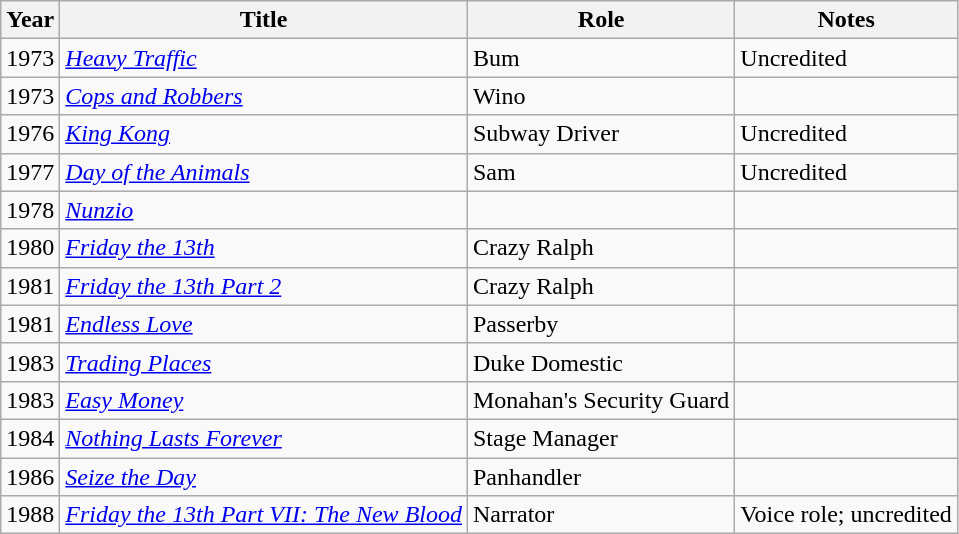<table class="wikitable">
<tr>
<th>Year</th>
<th>Title</th>
<th>Role</th>
<th>Notes</th>
</tr>
<tr>
<td>1973</td>
<td><em><a href='#'>Heavy Traffic</a></em></td>
<td>Bum</td>
<td>Uncredited</td>
</tr>
<tr>
<td>1973</td>
<td><em><a href='#'>Cops and Robbers</a></em></td>
<td>Wino</td>
<td></td>
</tr>
<tr>
<td>1976</td>
<td><em><a href='#'>King Kong</a></em></td>
<td>Subway Driver</td>
<td>Uncredited</td>
</tr>
<tr>
<td>1977</td>
<td><em><a href='#'>Day of the Animals</a></em></td>
<td>Sam</td>
<td>Uncredited</td>
</tr>
<tr>
<td>1978</td>
<td><em><a href='#'>Nunzio</a></em></td>
<td></td>
<td></td>
</tr>
<tr>
<td>1980</td>
<td><em><a href='#'>Friday the 13th</a></em></td>
<td>Crazy Ralph</td>
<td></td>
</tr>
<tr>
<td>1981</td>
<td><em><a href='#'>Friday the 13th Part 2</a></em></td>
<td>Crazy Ralph</td>
<td></td>
</tr>
<tr>
<td>1981</td>
<td><em><a href='#'>Endless Love</a></em></td>
<td>Passerby</td>
<td></td>
</tr>
<tr>
<td>1983</td>
<td><em><a href='#'>Trading Places</a></em></td>
<td>Duke Domestic</td>
<td></td>
</tr>
<tr>
<td>1983</td>
<td><em><a href='#'>Easy Money</a></em></td>
<td>Monahan's Security Guard</td>
<td></td>
</tr>
<tr>
<td>1984</td>
<td><em><a href='#'>Nothing Lasts Forever</a></em></td>
<td>Stage Manager</td>
<td></td>
</tr>
<tr>
<td>1986</td>
<td><em><a href='#'>Seize the Day</a></em></td>
<td>Panhandler</td>
<td></td>
</tr>
<tr>
<td>1988</td>
<td><em><a href='#'>Friday the 13th Part VII: The New Blood</a></em></td>
<td>Narrator</td>
<td>Voice role; uncredited</td>
</tr>
</table>
